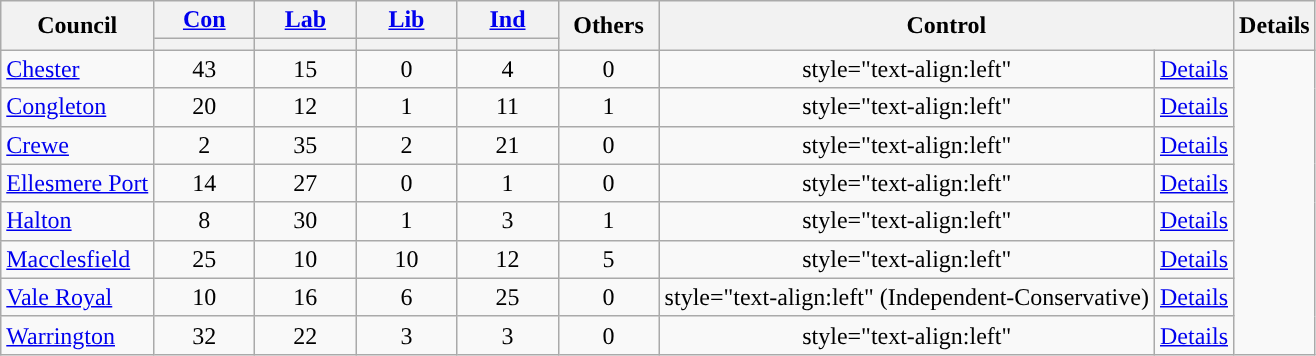<table class="wikitable" style="text-align:center;">
<tr>
<th rowspan=2>Council</th>
<th style="width:60px;"><a href='#'>Con</a></th>
<th style="width:60px;"><a href='#'>Lab</a></th>
<th style="width:60px;"><a href='#'>Lib</a></th>
<th style="width:60px;"><a href='#'>Ind</a></th>
<th style="width:60px;" rowspan=2>Others</th>
<th rowspan=2 colspan=2>Control</th>
<th rowspan=2>Details</th>
</tr>
<tr>
<th style="background:"></th>
<th style="background:"></th>
<th style="background:"></th>
<th style="background:"></th>
</tr>
<tr>
<td style="text-align:left"><a href='#'>Chester</a></td>
<td>43</td>
<td>15</td>
<td>0</td>
<td>4</td>
<td>0</td>
<td>style="text-align:left" </td>
<td style="text-align:left"><a href='#'>Details</a></td>
</tr>
<tr>
<td style="text-align:left"><a href='#'>Congleton</a></td>
<td>20</td>
<td>12</td>
<td>1</td>
<td>11</td>
<td>1</td>
<td>style="text-align:left" </td>
<td style="text-align:left"><a href='#'>Details</a></td>
</tr>
<tr>
<td style="text-align:left"><a href='#'>Crewe</a></td>
<td>2</td>
<td>35</td>
<td>2</td>
<td>21</td>
<td>0</td>
<td>style="text-align:left" </td>
<td style="text-align:left"><a href='#'>Details</a></td>
</tr>
<tr>
<td style="text-align:left"><a href='#'>Ellesmere Port</a></td>
<td>14</td>
<td>27</td>
<td>0</td>
<td>1</td>
<td>0</td>
<td>style="text-align:left" </td>
<td style="text-align:left"><a href='#'>Details</a></td>
</tr>
<tr>
<td style="text-align:left"><a href='#'>Halton</a></td>
<td>8</td>
<td>30</td>
<td>1</td>
<td>3</td>
<td>1</td>
<td>style="text-align:left" </td>
<td style="text-align:left"><a href='#'>Details</a></td>
</tr>
<tr>
<td style="text-align:left"><a href='#'>Macclesfield</a></td>
<td>25</td>
<td>10</td>
<td>10</td>
<td>12</td>
<td>5</td>
<td>style="text-align:left" </td>
<td style="text-align:left"><a href='#'>Details</a></td>
</tr>
<tr>
<td style="text-align:left"><a href='#'>Vale Royal</a></td>
<td>10</td>
<td>16</td>
<td>6</td>
<td>25</td>
<td>0</td>
<td>style="text-align:left"  (Independent-Conservative)</td>
<td style="text-align:left"><a href='#'>Details</a></td>
</tr>
<tr>
<td style="text-align:left"><a href='#'>Warrington</a></td>
<td>32</td>
<td>22</td>
<td>3</td>
<td>3</td>
<td>0</td>
<td>style="text-align:left" </td>
<td style="text-align:left"><a href='#'>Details</a></td>
</tr>
</table>
